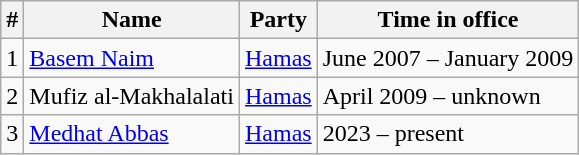<table class="wikitable">
<tr>
<th>#</th>
<th>Name</th>
<th>Party</th>
<th>Time in office</th>
</tr>
<tr bgcolor=>
<td>1</td>
<td><a href='#'>Basem Naim</a></td>
<td><a href='#'>Hamas</a></td>
<td>June 2007 – January 2009</td>
</tr>
<tr bgcolor=>
<td>2</td>
<td>Mufiz al-Makhalalati</td>
<td><a href='#'>Hamas</a></td>
<td>April 2009 – unknown</td>
</tr>
<tr>
<td>3</td>
<td><a href='#'>Medhat Abbas</a></td>
<td><a href='#'>Hamas</a></td>
<td>2023 – present</td>
</tr>
</table>
